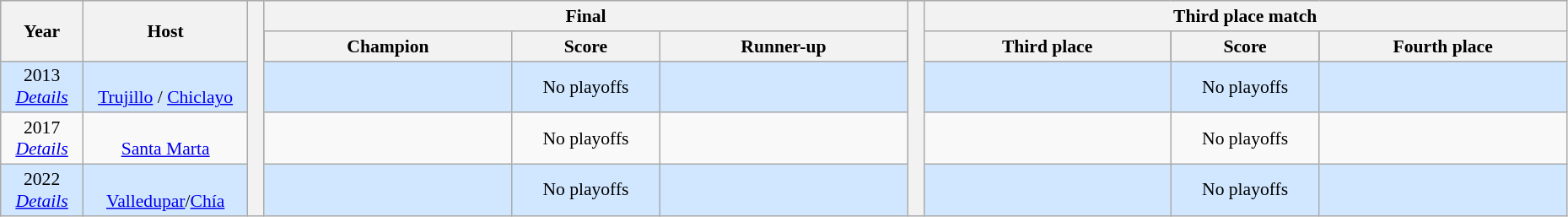<table class="wikitable" style="font-size:90%; width: 98%; text-align: center;">
<tr bgcolor=#C1D8FF>
<th rowspan=2 width=5%>Year</th>
<th rowspan=2 width=10%>Host</th>
<th width=1% rowspan=100 bgcolor=ffffff></th>
<th colspan=3>Final</th>
<th width=1% rowspan=100 bgcolor=ffffff></th>
<th colspan=3>Third place match</th>
</tr>
<tr bgcolor=FEF>
<th width=15%>Champion</th>
<th width=9%>Score</th>
<th width=15%>Runner-up</th>
<th width=15%>Third place</th>
<th width=9%>Score</th>
<th width=15%>Fourth place</th>
</tr>
<tr bgcolor=#D0E7FF>
<td>2013<br><em><a href='#'>Details</a></em></td>
<td><br><a href='#'>Trujillo</a> / <a href='#'>Chiclayo</a></td>
<td><strong></strong></td>
<td><span>No playoffs</span></td>
<td></td>
<td></td>
<td><span>No playoffs</span></td>
<td></td>
</tr>
<tr>
<td>2017<br><em><a href='#'>Details</a></em></td>
<td><br><a href='#'>Santa Marta</a></td>
<td><strong></strong></td>
<td><span>No playoffs</span></td>
<td></td>
<td></td>
<td><span>No playoffs</span></td>
<td></td>
</tr>
<tr bgcolor=#D0E7FF>
<td>2022<br><em><a href='#'>Details</a></em></td>
<td><br><a href='#'>Valledupar</a>/<a href='#'>Chía</a></td>
<td><strong></strong></td>
<td><span>No playoffs</span></td>
<td></td>
<td></td>
<td><span>No playoffs</span></td>
<td></td>
</tr>
</table>
